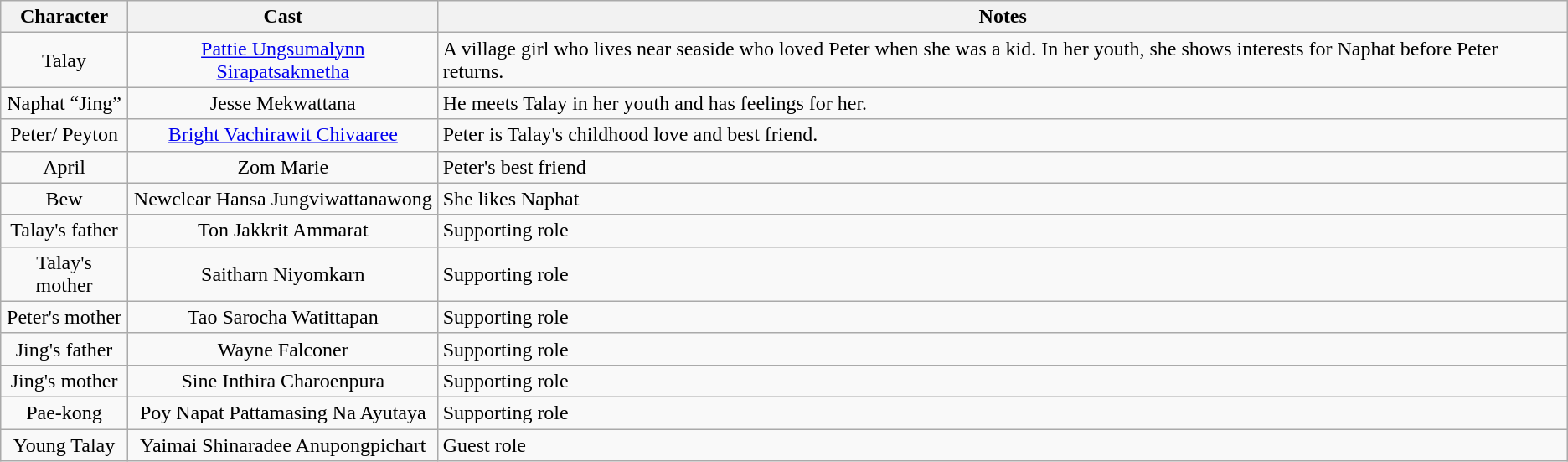<table class="wikitable">
<tr>
<th>Character</th>
<th>Cast</th>
<th>Notes</th>
</tr>
<tr>
<td style="text-align: center;">Talay</td>
<td style="text-align: center;"><a href='#'>Pattie Ungsumalynn Sirapatsakmetha</a></td>
<td>A village girl who lives near seaside who loved Peter when she was a kid. In her youth, she shows interests for Naphat before Peter returns.</td>
</tr>
<tr>
<td style="text-align: center;">Naphat “Jing”</td>
<td style="text-align: center;">Jesse Mekwattana</td>
<td>He meets Talay in her youth and has feelings for her.</td>
</tr>
<tr>
<td style="text-align: center;">Peter/ Peyton</td>
<td style="text-align: center;"><a href='#'>Bright Vachirawit Chivaaree</a></td>
<td>Peter is Talay's childhood love and best friend.</td>
</tr>
<tr>
<td style="text-align: center;">April</td>
<td style="text-align: center;">Zom Marie</td>
<td>Peter's best friend</td>
</tr>
<tr>
<td style="text-align: center;">Bew</td>
<td style="text-align: center;">Newclear Hansa Jungviwattanawong</td>
<td>She likes Naphat</td>
</tr>
<tr>
<td style="text-align: center;">Talay's father</td>
<td style="text-align: center;">Ton Jakkrit Ammarat</td>
<td>Supporting role</td>
</tr>
<tr>
<td style="text-align: center;">Talay's mother</td>
<td style="text-align: center;">Saitharn Niyomkarn</td>
<td>Supporting role</td>
</tr>
<tr>
<td style="text-align: center;">Peter's mother</td>
<td style="text-align: center;">Tao Sarocha Watittapan</td>
<td>Supporting role</td>
</tr>
<tr>
<td style="text-align: center;">Jing's father</td>
<td style="text-align: center;">Wayne Falconer</td>
<td>Supporting role</td>
</tr>
<tr>
<td style="text-align: center;">Jing's mother</td>
<td style="text-align: center;">Sine Inthira Charoenpura</td>
<td>Supporting role</td>
</tr>
<tr>
<td style="text-align: center;">Pae-kong</td>
<td style="text-align: center;">Poy Napat Pattamasing Na Ayutaya</td>
<td>Supporting role</td>
</tr>
<tr>
<td style="text-align: center;">Young Talay</td>
<td style="text-align: center;">Yaimai Shinaradee Anupongpichart</td>
<td>Guest role</td>
</tr>
</table>
